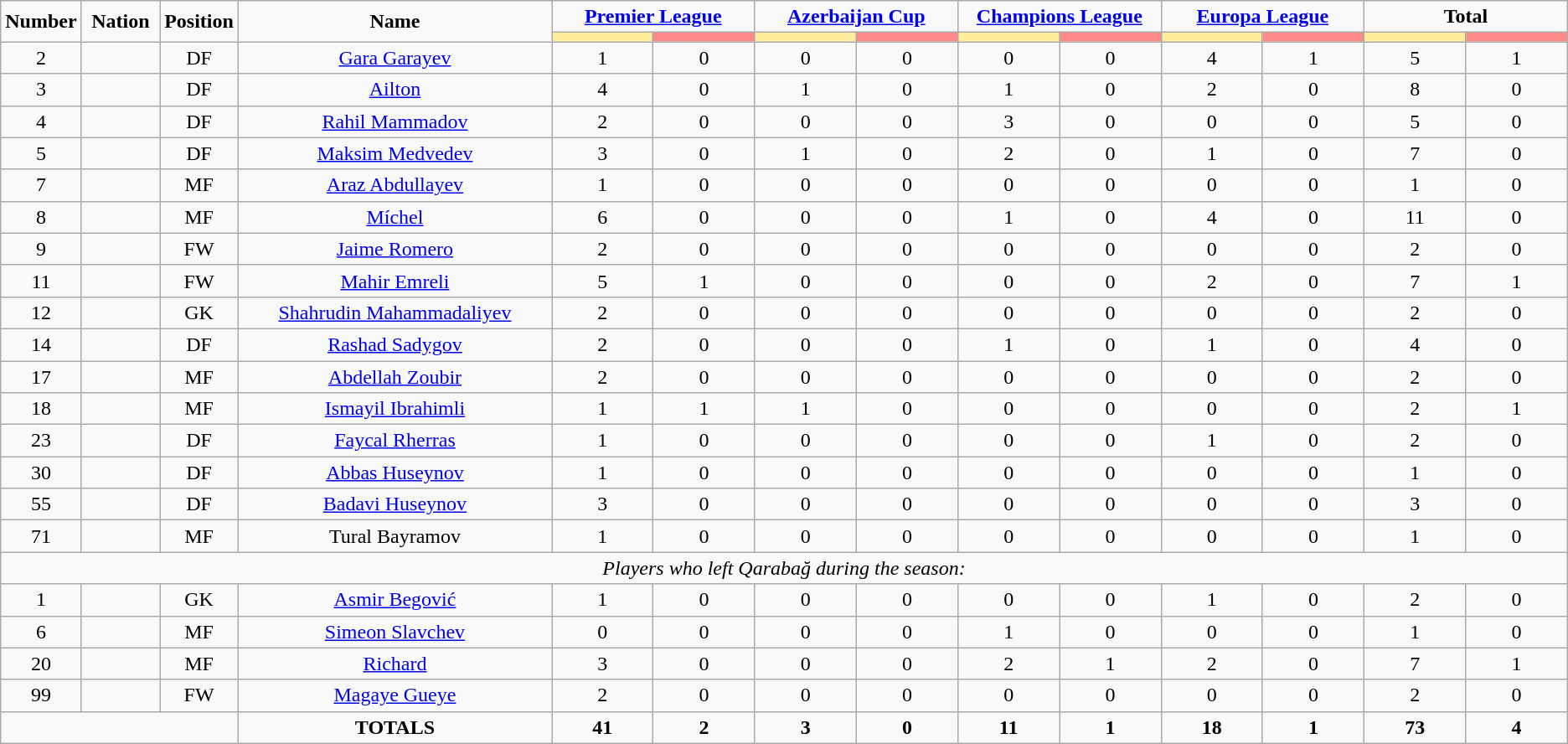<table class="wikitable" style="text-align:center;">
<tr>
<td rowspan="2"  style="width:5%; text-align:center;"><strong>Number</strong></td>
<td rowspan="2"  style="width:5%; text-align:center;"><strong>Nation</strong></td>
<td rowspan="2"  style="width:5%; text-align:center;"><strong>Position</strong></td>
<td rowspan="2"  style="width:20%; text-align:center;"><strong>Name</strong></td>
<td colspan="2" style="text-align:center;"><strong><a href='#'>Premier League</a></strong></td>
<td colspan="2" style="text-align:center;"><strong><a href='#'>Azerbaijan Cup</a></strong></td>
<td colspan="2" style="text-align:center;"><strong><a href='#'>Champions League</a></strong></td>
<td colspan="2" style="text-align:center;"><strong><a href='#'>Europa League</a></strong></td>
<td colspan="2" style="text-align:center;"><strong>Total</strong></td>
</tr>
<tr>
<th style="width:60px; background:#fe9;"></th>
<th style="width:60px; background:#ff8888;"></th>
<th style="width:60px; background:#fe9;"></th>
<th style="width:60px; background:#ff8888;"></th>
<th style="width:60px; background:#fe9;"></th>
<th style="width:60px; background:#ff8888;"></th>
<th style="width:60px; background:#fe9;"></th>
<th style="width:60px; background:#ff8888;"></th>
<th style="width:60px; background:#fe9;"></th>
<th style="width:60px; background:#ff8888;"></th>
</tr>
<tr>
<td>2</td>
<td></td>
<td>DF</td>
<td><a href='#'>Gara Garayev</a></td>
<td>1</td>
<td>0</td>
<td>0</td>
<td>0</td>
<td>0</td>
<td>0</td>
<td>4</td>
<td>1</td>
<td>5</td>
<td>1</td>
</tr>
<tr>
<td>3</td>
<td></td>
<td>DF</td>
<td><a href='#'>Ailton</a></td>
<td>4</td>
<td>0</td>
<td>1</td>
<td>0</td>
<td>1</td>
<td>0</td>
<td>2</td>
<td>0</td>
<td>8</td>
<td>0</td>
</tr>
<tr>
<td>4</td>
<td></td>
<td>DF</td>
<td><a href='#'>Rahil Mammadov</a></td>
<td>2</td>
<td>0</td>
<td>0</td>
<td>0</td>
<td>3</td>
<td>0</td>
<td>0</td>
<td>0</td>
<td>5</td>
<td>0</td>
</tr>
<tr>
<td>5</td>
<td></td>
<td>DF</td>
<td><a href='#'>Maksim Medvedev</a></td>
<td>3</td>
<td>0</td>
<td>1</td>
<td>0</td>
<td>2</td>
<td>0</td>
<td>1</td>
<td>0</td>
<td>7</td>
<td>0</td>
</tr>
<tr>
<td>7</td>
<td></td>
<td>MF</td>
<td><a href='#'>Araz Abdullayev</a></td>
<td>1</td>
<td>0</td>
<td>0</td>
<td>0</td>
<td>0</td>
<td>0</td>
<td>0</td>
<td>0</td>
<td>1</td>
<td>0</td>
</tr>
<tr>
<td>8</td>
<td></td>
<td>MF</td>
<td><a href='#'>Míchel</a></td>
<td>6</td>
<td>0</td>
<td>0</td>
<td>0</td>
<td>1</td>
<td>0</td>
<td>4</td>
<td>0</td>
<td>11</td>
<td>0</td>
</tr>
<tr>
<td>9</td>
<td></td>
<td>FW</td>
<td><a href='#'>Jaime Romero</a></td>
<td>2</td>
<td>0</td>
<td>0</td>
<td>0</td>
<td>0</td>
<td>0</td>
<td>0</td>
<td>0</td>
<td>2</td>
<td>0</td>
</tr>
<tr>
<td>11</td>
<td></td>
<td>FW</td>
<td><a href='#'>Mahir Emreli</a></td>
<td>5</td>
<td>1</td>
<td>0</td>
<td>0</td>
<td>0</td>
<td>0</td>
<td>2</td>
<td>0</td>
<td>7</td>
<td>1</td>
</tr>
<tr>
<td>12</td>
<td></td>
<td>GK</td>
<td><a href='#'>Shahrudin Mahammadaliyev</a></td>
<td>2</td>
<td>0</td>
<td>0</td>
<td>0</td>
<td>0</td>
<td>0</td>
<td>0</td>
<td>0</td>
<td>2</td>
<td>0</td>
</tr>
<tr>
<td>14</td>
<td></td>
<td>DF</td>
<td><a href='#'>Rashad Sadygov</a></td>
<td>2</td>
<td>0</td>
<td>0</td>
<td>0</td>
<td>1</td>
<td>0</td>
<td>1</td>
<td>0</td>
<td>4</td>
<td>0</td>
</tr>
<tr>
<td>17</td>
<td></td>
<td>MF</td>
<td><a href='#'>Abdellah Zoubir</a></td>
<td>2</td>
<td>0</td>
<td>0</td>
<td>0</td>
<td>0</td>
<td>0</td>
<td>0</td>
<td>0</td>
<td>2</td>
<td>0</td>
</tr>
<tr>
<td>18</td>
<td></td>
<td>MF</td>
<td><a href='#'>Ismayil Ibrahimli</a></td>
<td>1</td>
<td>1</td>
<td>1</td>
<td>0</td>
<td>0</td>
<td>0</td>
<td>0</td>
<td>0</td>
<td>2</td>
<td>1</td>
</tr>
<tr>
<td>23</td>
<td></td>
<td>DF</td>
<td><a href='#'>Faycal Rherras</a></td>
<td>1</td>
<td>0</td>
<td>0</td>
<td>0</td>
<td>0</td>
<td>0</td>
<td>1</td>
<td>0</td>
<td>2</td>
<td>0</td>
</tr>
<tr>
<td>30</td>
<td></td>
<td>DF</td>
<td><a href='#'>Abbas Huseynov</a></td>
<td>1</td>
<td>0</td>
<td>0</td>
<td>0</td>
<td>0</td>
<td>0</td>
<td>0</td>
<td>0</td>
<td>1</td>
<td>0</td>
</tr>
<tr>
<td>55</td>
<td></td>
<td>DF</td>
<td><a href='#'>Badavi Huseynov</a></td>
<td>3</td>
<td>0</td>
<td>0</td>
<td>0</td>
<td>0</td>
<td>0</td>
<td>0</td>
<td>0</td>
<td>3</td>
<td>0</td>
</tr>
<tr>
<td>71</td>
<td></td>
<td>MF</td>
<td>Tural Bayramov</td>
<td>1</td>
<td>0</td>
<td>0</td>
<td>0</td>
<td>0</td>
<td>0</td>
<td>0</td>
<td>0</td>
<td>1</td>
<td>0</td>
</tr>
<tr>
<td colspan="14"><em>Players who left Qarabağ during the season:</em></td>
</tr>
<tr>
<td>1</td>
<td></td>
<td>GK</td>
<td><a href='#'>Asmir Begović</a></td>
<td>1</td>
<td>0</td>
<td>0</td>
<td>0</td>
<td>0</td>
<td>0</td>
<td>1</td>
<td>0</td>
<td>2</td>
<td>0</td>
</tr>
<tr>
<td>6</td>
<td></td>
<td>MF</td>
<td><a href='#'>Simeon Slavchev</a></td>
<td>0</td>
<td>0</td>
<td>0</td>
<td>0</td>
<td>1</td>
<td>0</td>
<td>0</td>
<td>0</td>
<td>1</td>
<td>0</td>
</tr>
<tr>
<td>20</td>
<td></td>
<td>MF</td>
<td><a href='#'>Richard</a></td>
<td>3</td>
<td>0</td>
<td>0</td>
<td>0</td>
<td>2</td>
<td>1</td>
<td>2</td>
<td>0</td>
<td>7</td>
<td>1</td>
</tr>
<tr>
<td>99</td>
<td></td>
<td>FW</td>
<td><a href='#'>Magaye Gueye</a></td>
<td>2</td>
<td>0</td>
<td>0</td>
<td>0</td>
<td>0</td>
<td>0</td>
<td>0</td>
<td>0</td>
<td>2</td>
<td>0</td>
</tr>
<tr>
<td colspan="3"></td>
<td><strong>TOTALS</strong></td>
<td><strong>41</strong></td>
<td><strong>2</strong></td>
<td><strong>3</strong></td>
<td><strong>0</strong></td>
<td><strong>11</strong></td>
<td><strong>1</strong></td>
<td><strong>18</strong></td>
<td><strong>1</strong></td>
<td><strong>73</strong></td>
<td><strong>4</strong></td>
</tr>
</table>
